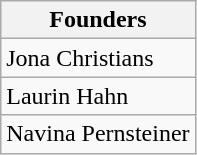<table class="wikitable">
<tr>
<th>Founders</th>
</tr>
<tr>
<td>Jona Christians</td>
</tr>
<tr>
<td>Laurin Hahn</td>
</tr>
<tr>
<td>Navina Pernsteiner</td>
</tr>
</table>
